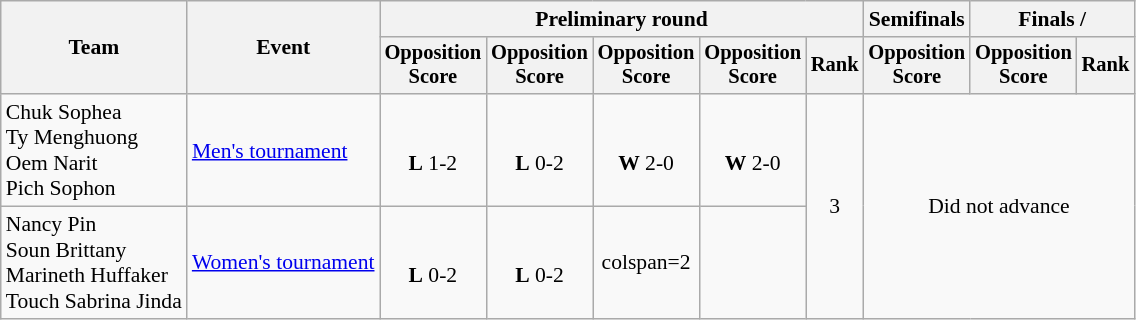<table class="wikitable" style="font-size:90%">
<tr>
<th rowspan="2">Team</th>
<th rowspan="2">Event</th>
<th colspan="5">Preliminary round</th>
<th>Semifinals</th>
<th colspan="2">Finals / </th>
</tr>
<tr style="font-size:95%">
<th>Opposition<br>Score</th>
<th>Opposition<br>Score</th>
<th>Opposition<br>Score</th>
<th>Opposition<br>Score</th>
<th>Rank</th>
<th>Opposition<br>Score</th>
<th>Opposition<br>Score</th>
<th>Rank</th>
</tr>
<tr align="center">
<td align="left">Chuk Sophea<br>Ty Menghuong<br>Oem Narit<br>Pich Sophon</td>
<td align="left"><a href='#'>Men's tournament</a></td>
<td><br><strong>L</strong> 1-2</td>
<td><br><strong>L</strong> 0-2</td>
<td><br><strong>W</strong> 2-0</td>
<td><br><strong>W</strong> 2-0</td>
<td rowspan=2>3</td>
<td rowspan=2 colspan=3>Did not advance</td>
</tr>
<tr align="center">
<td align="left">Nancy Pin<br>Soun Brittany<br>Marineth Huffaker<br>Touch Sabrina Jinda</td>
<td align="left"><a href='#'>Women's tournament</a></td>
<td><br><strong>L</strong> 0-2</td>
<td><br><strong>L</strong> 0-2</td>
<td>colspan=2 </td>
</tr>
</table>
